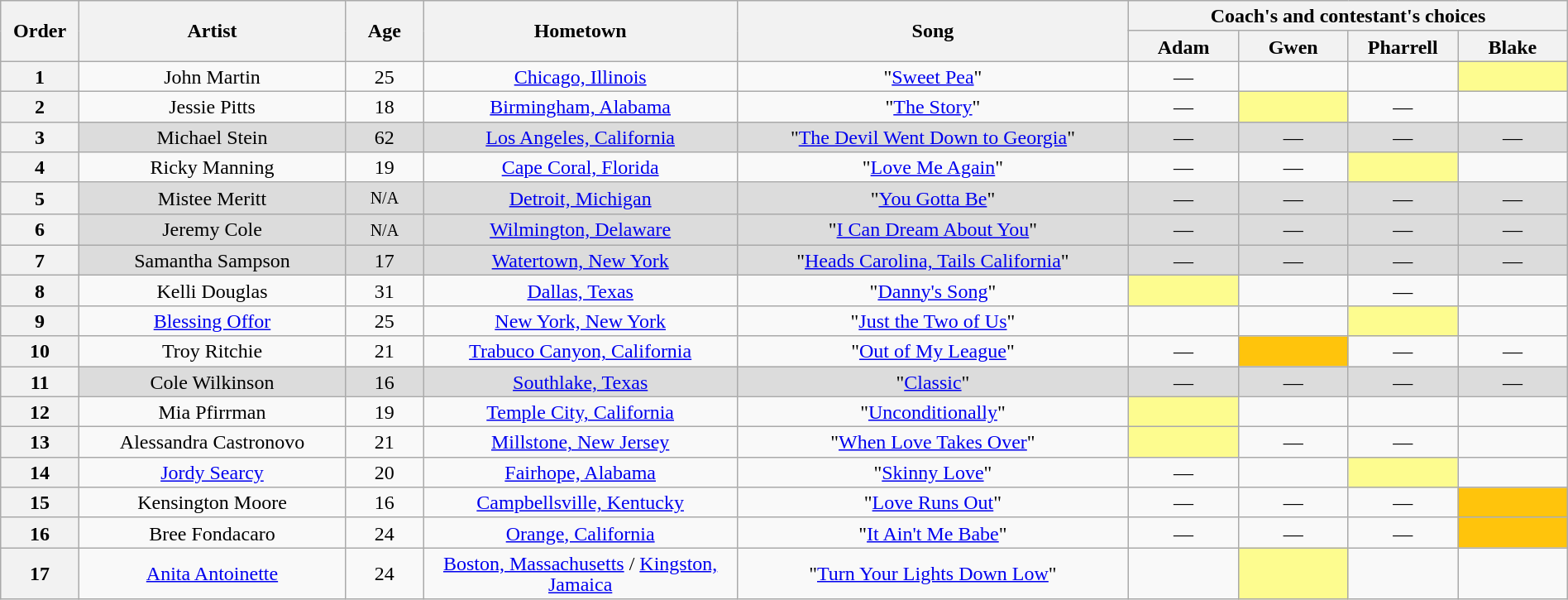<table class="wikitable" style="text-align:center; line-height:17px; width:100%;">
<tr>
<th scope="col" rowspan="2" width="05%">Order</th>
<th scope="col" rowspan="2" width="17%">Artist</th>
<th scope="col" rowspan="2" width="05%">Age</th>
<th scope="col" rowspan="2" width="20%">Hometown</th>
<th scope="col" rowspan="2" width="25%">Song</th>
<th scope="col" colspan="4" width="28%">Coach's and contestant's choices</th>
</tr>
<tr>
<th width="07%">Adam</th>
<th width="07%">Gwen</th>
<th width="07%">Pharrell</th>
<th width="07%">Blake</th>
</tr>
<tr>
<th>1</th>
<td>John Martin</td>
<td>25</td>
<td><a href='#'>Chicago, Illinois</a></td>
<td>"<a href='#'>Sweet Pea</a>"</td>
<td>—</td>
<td><strong></strong></td>
<td><strong></strong></td>
<td style="background:#fdfc8f;"><strong></strong></td>
</tr>
<tr>
<th>2</th>
<td>Jessie Pitts</td>
<td>18</td>
<td><a href='#'>Birmingham, Alabama</a></td>
<td>"<a href='#'>The Story</a>"</td>
<td>—</td>
<td style="background:#fdfc8f;"><strong></strong></td>
<td>—</td>
<td><strong></strong></td>
</tr>
<tr>
<th>3</th>
<td style="background:#DCDCDC;">Michael Stein</td>
<td style="background:#DCDCDC;">62</td>
<td style="background:#DCDCDC;"><a href='#'>Los Angeles, California</a></td>
<td style="background:#DCDCDC;">"<a href='#'>The Devil Went Down to Georgia</a>"</td>
<td style="background:#DCDCDC;">—</td>
<td style="background:#DCDCDC;">—</td>
<td style="background:#DCDCDC;">—</td>
<td style="background:#DCDCDC;">—</td>
</tr>
<tr>
<th>4</th>
<td>Ricky Manning</td>
<td>19</td>
<td><a href='#'>Cape Coral, Florida</a></td>
<td>"<a href='#'>Love Me Again</a>"</td>
<td>—</td>
<td>—</td>
<td style="background:#fdfc8f;"><strong></strong></td>
<td><strong></strong></td>
</tr>
<tr>
<th>5</th>
<td style="background:#DCDCDC;">Mistee Meritt</td>
<td style="background:#DCDCDC;"><small>N/A</small></td>
<td style="background:#DCDCDC;"><a href='#'>Detroit, Michigan</a></td>
<td style="background:#DCDCDC;">"<a href='#'>You Gotta Be</a>"</td>
<td style="background:#DCDCDC;">—</td>
<td style="background:#DCDCDC;">—</td>
<td style="background:#DCDCDC;">—</td>
<td style="background:#DCDCDC;">—</td>
</tr>
<tr>
<th>6</th>
<td style="background:#DCDCDC;">Jeremy Cole</td>
<td style="background:#DCDCDC;"><small>N/A</small></td>
<td style="background:#DCDCDC;"><a href='#'>Wilmington, Delaware</a></td>
<td style="background:#DCDCDC;">"<a href='#'>I Can Dream About You</a>"</td>
<td style="background:#DCDCDC;">—</td>
<td style="background:#DCDCDC;">—</td>
<td style="background:#DCDCDC;">—</td>
<td style="background:#DCDCDC;">—</td>
</tr>
<tr>
<th>7</th>
<td style="background:#DCDCDC;">Samantha Sampson</td>
<td style="background:#DCDCDC;">17</td>
<td style="background:#DCDCDC;"><a href='#'>Watertown, New York</a></td>
<td style="background:#DCDCDC;">"<a href='#'>Heads Carolina, Tails California</a>"</td>
<td style="background:#DCDCDC;">—</td>
<td style="background:#DCDCDC;">—</td>
<td style="background:#DCDCDC;">—</td>
<td style="background:#DCDCDC;">—</td>
</tr>
<tr>
<th>8</th>
<td>Kelli Douglas</td>
<td>31</td>
<td><a href='#'>Dallas, Texas</a></td>
<td>"<a href='#'>Danny's Song</a>"</td>
<td style="background:#fdfc8f;"><strong></strong></td>
<td><strong></strong></td>
<td>—</td>
<td><strong></strong></td>
</tr>
<tr>
<th>9</th>
<td><a href='#'>Blessing Offor</a></td>
<td>25</td>
<td><a href='#'>New York, New York</a></td>
<td>"<a href='#'>Just the Two of Us</a>"</td>
<td><strong></strong></td>
<td><strong></strong></td>
<td style="background:#fdfc8f;"><strong></strong></td>
<td><strong></strong></td>
</tr>
<tr>
<th>10</th>
<td>Troy Ritchie</td>
<td>21</td>
<td><a href='#'>Trabuco Canyon, California</a></td>
<td>"<a href='#'>Out of My League</a>"</td>
<td>—</td>
<td style="background:#FFC40C;"><strong></strong></td>
<td>—</td>
<td>—</td>
</tr>
<tr>
<th>11</th>
<td style="background:#DCDCDC;">Cole Wilkinson</td>
<td style="background:#DCDCDC;">16</td>
<td style="background:#DCDCDC;"><a href='#'>Southlake, Texas</a></td>
<td style="background:#DCDCDC;">"<a href='#'>Classic</a>"</td>
<td style="background:#DCDCDC;">—</td>
<td style="background:#DCDCDC;">—</td>
<td style="background:#DCDCDC;">—</td>
<td style="background:#DCDCDC;">—</td>
</tr>
<tr>
<th>12</th>
<td>Mia Pfirrman</td>
<td>19</td>
<td><a href='#'>Temple City, California</a></td>
<td>"<a href='#'>Unconditionally</a>"</td>
<td style="background:#fdfc8f;"><strong></strong></td>
<td><strong></strong></td>
<td><strong></strong></td>
<td><strong></strong></td>
</tr>
<tr>
<th>13</th>
<td>Alessandra Castronovo</td>
<td>21</td>
<td><a href='#'>Millstone, New Jersey</a></td>
<td>"<a href='#'>When Love Takes Over</a>"</td>
<td style="background:#fdfc8f;"><strong></strong></td>
<td>—</td>
<td>—</td>
<td><strong></strong></td>
</tr>
<tr>
<th>14</th>
<td><a href='#'>Jordy Searcy</a></td>
<td>20</td>
<td><a href='#'>Fairhope, Alabama</a></td>
<td>"<a href='#'>Skinny Love</a>"</td>
<td>—</td>
<td><strong></strong></td>
<td style="background:#fdfc8f;"><strong></strong></td>
<td><strong></strong></td>
</tr>
<tr>
<th>15</th>
<td>Kensington Moore</td>
<td>16</td>
<td><a href='#'>Campbellsville, Kentucky</a></td>
<td>"<a href='#'>Love Runs Out</a>"</td>
<td>—</td>
<td>—</td>
<td>—</td>
<td style="background:#FFC40C;"><strong></strong></td>
</tr>
<tr>
<th>16</th>
<td>Bree Fondacaro</td>
<td>24</td>
<td><a href='#'>Orange, California</a></td>
<td>"<a href='#'>It Ain't Me Babe</a>"</td>
<td>—</td>
<td>—</td>
<td>—</td>
<td style="background:#FFC40C;"><strong></strong></td>
</tr>
<tr>
<th>17</th>
<td><a href='#'>Anita Antoinette</a></td>
<td>24</td>
<td><a href='#'>Boston, Massachusetts</a> /  <a href='#'>Kingston, Jamaica</a></td>
<td>"<a href='#'>Turn Your Lights Down Low</a>"</td>
<td><strong></strong></td>
<td style="background:#fdfc8f;"><strong></strong></td>
<td><strong></strong></td>
<td><strong></strong></td>
</tr>
</table>
